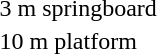<table>
<tr>
<td>3 m springboard<br></td>
<td></td>
<td></td>
<td></td>
</tr>
<tr>
<td>10 m platform<br></td>
<td></td>
<td></td>
<td></td>
</tr>
</table>
